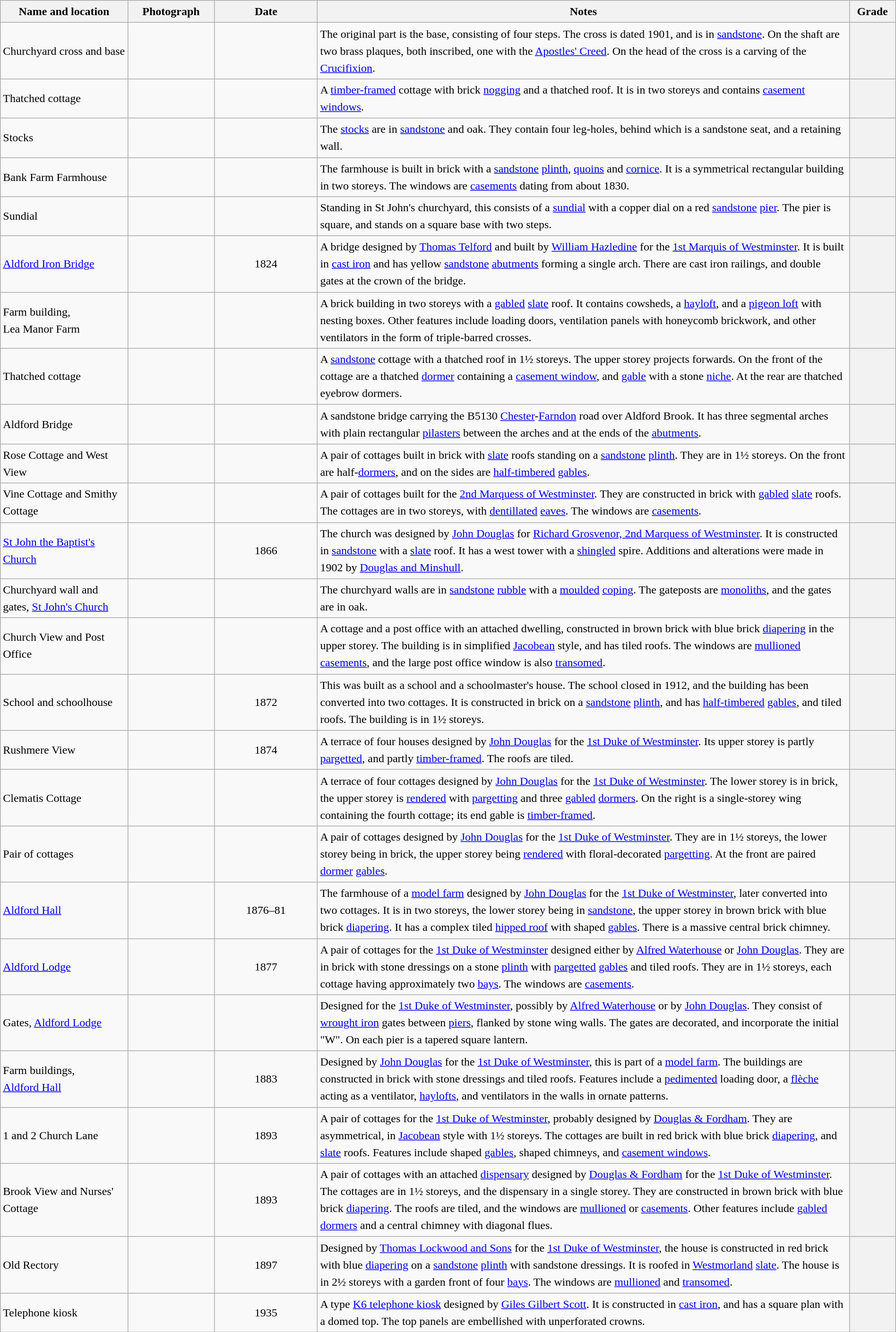<table class="wikitable sortable plainrowheaders" style="width:100%;border:0px;text-align:left;line-height:150%;">
<tr>
<th scope="col" style="width:150px">Name and location</th>
<th scope="col" style="width:100px" class="unsortable">Photograph</th>
<th scope="col" style="width:120px">Date</th>
<th scope="col" style="width:650px" class="unsortable">Notes</th>
<th scope="col" style="width:50px">Grade</th>
</tr>
<tr>
<td>Churchyard cross and base<br><small></small></td>
<td></td>
<td align="center"></td>
<td>The original part is the base, consisting of four steps. The cross is dated 1901, and is in <a href='#'>sandstone</a>. On the shaft are two brass plaques, both inscribed, one with the <a href='#'>Apostles' Creed</a>. On the head of the cross is a carving of the <a href='#'>Crucifixion</a>.</td>
<th></th>
</tr>
<tr>
<td>Thatched cottage<br><small></small></td>
<td></td>
<td align="center"></td>
<td>A <a href='#'>timber-framed</a> cottage with brick <a href='#'>nogging</a> and a thatched roof. It is in two storeys and contains <a href='#'>casement windows</a>.</td>
<th></th>
</tr>
<tr>
<td>Stocks<br><small></small></td>
<td></td>
<td align="center"></td>
<td>The <a href='#'>stocks</a> are in <a href='#'>sandstone</a> and oak. They contain four leg-holes, behind which is a sandstone seat, and a retaining wall.</td>
<th></th>
</tr>
<tr>
<td>Bank Farm Farmhouse<br><small></small></td>
<td></td>
<td align="center"></td>
<td>The farmhouse is built in brick with a <a href='#'>sandstone</a> <a href='#'>plinth</a>, <a href='#'>quoins</a> and <a href='#'>cornice</a>. It is a symmetrical rectangular building in two storeys. The windows are <a href='#'>casements</a> dating from about 1830.</td>
<th></th>
</tr>
<tr>
<td>Sundial<br><small></small></td>
<td></td>
<td align="center"></td>
<td>Standing in St John's churchyard, this consists of a <a href='#'>sundial</a> with a copper dial on a red <a href='#'>sandstone</a> <a href='#'>pier</a>. The pier is square, and stands on a square base with two steps.</td>
<th></th>
</tr>
<tr>
<td><a href='#'>Aldford Iron Bridge</a><br><small></small></td>
<td></td>
<td align="center">1824</td>
<td>A bridge designed by <a href='#'>Thomas Telford</a> and built by <a href='#'>William Hazledine</a> for the <a href='#'>1st Marquis of Westminster</a>. It is built in <a href='#'>cast iron</a> and has yellow <a href='#'>sandstone</a> <a href='#'>abutments</a> forming a single arch. There are cast iron railings, and double gates at the crown of the bridge.</td>
<th></th>
</tr>
<tr>
<td>Farm building,<br>Lea Manor Farm<br><small></small></td>
<td></td>
<td align="center"></td>
<td>A brick building in two storeys with a <a href='#'>gabled</a> <a href='#'>slate</a> roof. It contains cowsheds, a <a href='#'>hayloft</a>, and a <a href='#'>pigeon loft</a> with nesting boxes. Other features include loading doors, ventilation panels with honeycomb brickwork, and other ventilators in the form of triple-barred crosses.</td>
<th></th>
</tr>
<tr>
<td>Thatched cottage<br><small></small></td>
<td></td>
<td align="center"></td>
<td>A <a href='#'>sandstone</a> cottage with a thatched roof in 1½ storeys. The upper storey projects forwards. On the front of the cottage are a thatched <a href='#'>dormer</a> containing a <a href='#'>casement window</a>, and <a href='#'>gable</a> with a stone <a href='#'>niche</a>. At the rear are thatched eyebrow dormers.</td>
<th></th>
</tr>
<tr>
<td>Aldford Bridge<br><small></small></td>
<td></td>
<td align="center"></td>
<td>A sandstone bridge carrying the B5130 <a href='#'>Chester</a>-<a href='#'>Farndon</a> road over Aldford Brook. It has three segmental arches with plain rectangular <a href='#'>pilasters</a> between the arches and at the ends of the <a href='#'>abutments</a>.</td>
<th></th>
</tr>
<tr>
<td>Rose Cottage and West View<br><small></small></td>
<td></td>
<td align="center"></td>
<td>A pair of cottages built in brick with <a href='#'>slate</a> roofs standing on a <a href='#'>sandstone</a> <a href='#'>plinth</a>. They are in 1½ storeys. On the front are half-<a href='#'>dormers</a>, and on the sides are <a href='#'>half-timbered</a> <a href='#'>gables</a>.</td>
<th></th>
</tr>
<tr>
<td>Vine Cottage and Smithy Cottage<br><small></small></td>
<td></td>
<td align="center"></td>
<td>A pair of cottages built for the <a href='#'>2nd Marquess of Westminster</a>. They are constructed in brick with <a href='#'>gabled</a> <a href='#'>slate</a> roofs. The cottages are in two storeys, with <a href='#'>dentillated</a> <a href='#'>eaves</a>. The windows are <a href='#'>casements</a>.</td>
<th></th>
</tr>
<tr>
<td><a href='#'>St John the Baptist's Church</a><br><small></small></td>
<td></td>
<td align="center">1866</td>
<td>The church was designed by <a href='#'>John Douglas</a> for <a href='#'>Richard Grosvenor, 2nd Marquess of Westminster</a>. It is constructed in <a href='#'>sandstone</a> with a <a href='#'>slate</a> roof. It has a west tower with a <a href='#'>shingled</a> spire. Additions and alterations were made in 1902 by <a href='#'>Douglas and Minshull</a>.</td>
<th></th>
</tr>
<tr>
<td>Churchyard wall and gates, <a href='#'>St John's Church</a><br><small></small></td>
<td></td>
<td align="center"></td>
<td>The churchyard walls are in <a href='#'>sandstone</a> <a href='#'>rubble</a> with a <a href='#'>moulded</a> <a href='#'>coping</a>. The gateposts are <a href='#'>monoliths</a>, and the gates are in oak.</td>
<th></th>
</tr>
<tr>
<td>Church View and Post Office<br><small></small></td>
<td></td>
<td align="center"></td>
<td>A cottage and a post office with an attached dwelling, constructed in brown brick with blue brick <a href='#'>diapering</a> in the upper storey. The building is in simplified <a href='#'>Jacobean</a> style, and has tiled roofs. The windows are <a href='#'>mullioned</a> <a href='#'>casements</a>, and the large post office window is also <a href='#'>transomed</a>.</td>
<th></th>
</tr>
<tr>
<td>School and schoolhouse<br><small></small></td>
<td></td>
<td align="center">1872</td>
<td>This was built as a school and a schoolmaster's house. The school closed in 1912, and the building has been converted into two cottages. It is constructed in brick on a <a href='#'>sandstone</a> <a href='#'>plinth</a>, and has <a href='#'>half-timbered</a> <a href='#'>gables</a>, and tiled roofs. The building is in 1½ storeys.</td>
<th></th>
</tr>
<tr>
<td>Rushmere View<br><small></small></td>
<td></td>
<td align="center">1874</td>
<td>A terrace of four houses designed by <a href='#'>John Douglas</a> for the <a href='#'>1st Duke of Westminster</a>. Its upper storey is partly <a href='#'>pargetted</a>, and partly <a href='#'>timber-framed</a>. The roofs are tiled.</td>
<th></th>
</tr>
<tr>
<td>Clematis Cottage<br><small></small></td>
<td></td>
<td align="center"></td>
<td>A terrace of four cottages designed by <a href='#'>John Douglas</a> for the <a href='#'>1st Duke of Westminster</a>. The lower storey is in brick, the upper storey is <a href='#'>rendered</a> with <a href='#'>pargetting</a> and three <a href='#'>gabled</a> <a href='#'>dormers</a>. On the right is a single-storey wing containing the fourth cottage; its end gable is <a href='#'>timber-framed</a>.</td>
<th></th>
</tr>
<tr>
<td>Pair of cottages<br><small></small></td>
<td></td>
<td align="center"></td>
<td>A pair of cottages designed by <a href='#'>John Douglas</a> for the <a href='#'>1st Duke of Westminster</a>. They are in 1½ storeys, the lower storey being in brick, the upper storey being <a href='#'>rendered</a> with floral-decorated <a href='#'>pargetting</a>. At the front are paired <a href='#'>dormer</a> <a href='#'>gables</a>.</td>
<th></th>
</tr>
<tr>
<td><a href='#'>Aldford Hall</a><br><small></small></td>
<td></td>
<td align="center">1876–81</td>
<td>The farmhouse of a <a href='#'>model farm</a> designed by <a href='#'>John Douglas</a> for the <a href='#'>1st Duke of Westminster</a>, later converted into two cottages. It is in two storeys, the lower storey being in <a href='#'>sandstone</a>, the upper storey in brown brick with blue brick <a href='#'>diapering</a>. It has a complex tiled <a href='#'>hipped roof</a> with shaped <a href='#'>gables</a>. There is a massive central brick chimney.</td>
<th></th>
</tr>
<tr>
<td><a href='#'>Aldford Lodge</a><br><small></small></td>
<td></td>
<td align="center">1877</td>
<td>A pair of cottages for the <a href='#'>1st Duke of Westminster</a> designed either by <a href='#'>Alfred Waterhouse</a> or <a href='#'>John Douglas</a>. They are in brick with stone dressings on a stone <a href='#'>plinth</a> with <a href='#'>pargetted</a> <a href='#'>gables</a> and tiled roofs. They are in 1½ storeys, each cottage having approximately two <a href='#'>bays</a>. The windows are <a href='#'>casements</a>.</td>
<th></th>
</tr>
<tr>
<td>Gates, <a href='#'>Aldford Lodge</a><br><small></small></td>
<td></td>
<td align="center"></td>
<td>Designed for the <a href='#'>1st Duke of Westminster</a>, possibly by <a href='#'>Alfred Waterhouse</a> or by <a href='#'>John Douglas</a>. They consist of <a href='#'>wrought iron</a> gates between <a href='#'>piers</a>, flanked by stone wing walls. The gates are decorated, and incorporate the initial "W". On each pier is a tapered square lantern.</td>
<th></th>
</tr>
<tr>
<td>Farm buildings,<br><a href='#'>Aldford Hall</a><br><small></small></td>
<td></td>
<td align="center">1883</td>
<td>Designed by <a href='#'>John Douglas</a> for the <a href='#'>1st Duke of Westminster</a>, this is part of a <a href='#'>model farm</a>. The buildings are constructed in brick with stone dressings and tiled roofs. Features include a <a href='#'>pedimented</a> loading door, a <a href='#'>flèche</a> acting as a ventilator, <a href='#'>haylofts</a>, and ventilators in the walls in ornate patterns.</td>
<th></th>
</tr>
<tr>
<td>1 and 2 Church Lane<br><small></small></td>
<td></td>
<td align="center">1893</td>
<td>A pair of cottages for the <a href='#'>1st Duke of Westminster</a>, probably designed by <a href='#'>Douglas & Fordham</a>. They are asymmetrical, in <a href='#'>Jacobean</a> style with 1½ storeys. The cottages are built in red brick with blue brick <a href='#'>diapering</a>, and <a href='#'>slate</a> roofs. Features include shaped <a href='#'>gables</a>, shaped chimneys, and <a href='#'>casement windows</a>.</td>
<th></th>
</tr>
<tr>
<td>Brook View and Nurses' Cottage<br><small></small></td>
<td></td>
<td align="center">1893</td>
<td>A pair of cottages with an attached <a href='#'>dispensary</a> designed by <a href='#'>Douglas & Fordham</a> for the <a href='#'>1st Duke of Westminster</a>. The cottages are in 1½ storeys, and the dispensary in a single storey. They are constructed in brown brick with blue brick <a href='#'>diapering</a>. The roofs are tiled, and the windows are <a href='#'>mullioned</a> or <a href='#'>casements</a>. Other features include <a href='#'>gabled</a> <a href='#'>dormers</a> and a central chimney with diagonal flues.</td>
<th></th>
</tr>
<tr>
<td>Old Rectory<br><small></small></td>
<td></td>
<td align="center">1897</td>
<td>Designed by <a href='#'>Thomas Lockwood and Sons</a> for the <a href='#'>1st Duke of Westminster</a>, the house is constructed in red brick with blue <a href='#'>diapering</a> on a <a href='#'>sandstone</a> <a href='#'>plinth</a> with sandstone dressings. It is roofed in <a href='#'>Westmorland</a> <a href='#'>slate</a>. The house is in 2½ storeys with a garden front of four <a href='#'>bays</a>. The windows are <a href='#'>mullioned</a> and <a href='#'>transomed</a>.</td>
<th></th>
</tr>
<tr>
<td>Telephone kiosk<br><small></small></td>
<td></td>
<td align="center">1935</td>
<td>A type <a href='#'>K6 telephone kiosk</a> designed by <a href='#'>Giles Gilbert Scott</a>. It is constructed in <a href='#'>cast iron</a>, and has a square plan with a domed top. The top panels are embellished with unperforated crowns.</td>
<th></th>
</tr>
<tr>
</tr>
</table>
